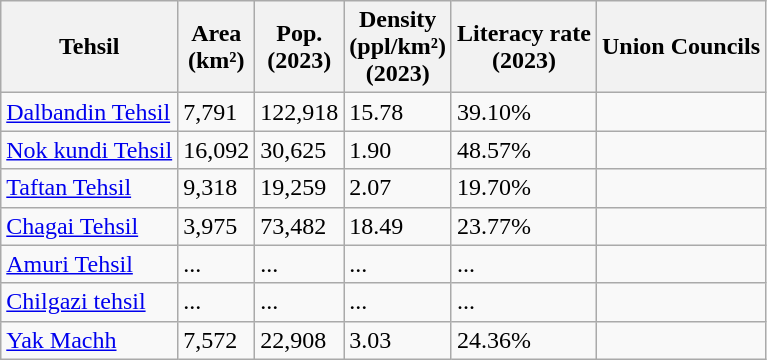<table class="wikitable sortable static-row-numbers static-row-header-hash">
<tr>
<th>Tehsil</th>
<th>Area<br>(km²)</th>
<th>Pop.<br>(2023)</th>
<th>Density<br>(ppl/km²)<br>(2023)</th>
<th>Literacy rate<br>(2023)</th>
<th>Union Councils</th>
</tr>
<tr>
<td><a href='#'>Dalbandin Tehsil</a></td>
<td>7,791</td>
<td>122,918</td>
<td>15.78</td>
<td>39.10%</td>
<td></td>
</tr>
<tr>
<td><a href='#'>Nok kundi Tehsil</a></td>
<td>16,092</td>
<td>30,625</td>
<td>1.90</td>
<td>48.57%</td>
<td></td>
</tr>
<tr>
<td><a href='#'>Taftan Tehsil</a></td>
<td>9,318</td>
<td>19,259</td>
<td>2.07</td>
<td>19.70%</td>
<td></td>
</tr>
<tr>
<td><a href='#'>Chagai Tehsil</a></td>
<td>3,975</td>
<td>73,482</td>
<td>18.49</td>
<td>23.77%</td>
<td></td>
</tr>
<tr>
<td><a href='#'>Amuri Tehsil</a></td>
<td>...</td>
<td>...</td>
<td>...</td>
<td>...</td>
<td></td>
</tr>
<tr>
<td><a href='#'>Chilgazi tehsil</a></td>
<td>...</td>
<td>...</td>
<td>...</td>
<td>...</td>
<td></td>
</tr>
<tr>
<td><a href='#'>Yak Machh</a></td>
<td>7,572</td>
<td>22,908</td>
<td>3.03</td>
<td>24.36%</td>
<td></td>
</tr>
</table>
